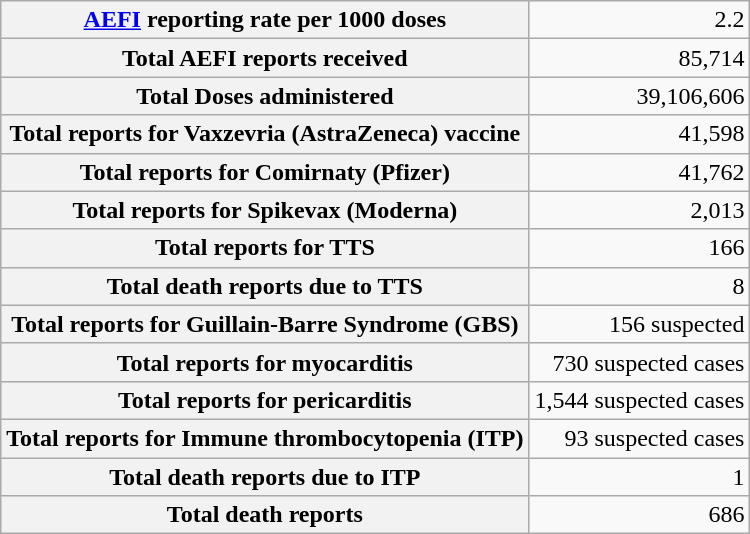<table class="wikitable plainrowheaders sortable" style="text-align:right;">
<tr>
<th scope="row"><a href='#'>AEFI</a> reporting rate per 1000 doses</th>
<td>2.2</td>
</tr>
<tr>
<th scope="row">Total AEFI reports received</th>
<td>85,714</td>
</tr>
<tr>
<th scope="row">Total Doses administered</th>
<td>39,106,606</td>
</tr>
<tr>
<th scope="row">Total reports for Vaxzevria (AstraZeneca) vaccine</th>
<td>41,598</td>
</tr>
<tr>
<th scope="row">Total reports for Comirnaty (Pfizer)</th>
<td>41,762</td>
</tr>
<tr>
<th scope="row">Total reports for Spikevax (Moderna)</th>
<td>2,013</td>
</tr>
<tr>
<th scope="row">Total reports for TTS</th>
<td>166</td>
</tr>
<tr>
<th scope="row">Total death reports due to TTS</th>
<td>8</td>
</tr>
<tr>
<th scope="row">Total reports for Guillain-Barre Syndrome (GBS)</th>
<td>156 suspected</td>
</tr>
<tr>
<th scope="row">Total reports for myocarditis</th>
<td>730 suspected cases</td>
</tr>
<tr>
<th scope="row">Total reports for pericarditis</th>
<td>1,544 suspected cases</td>
</tr>
<tr>
<th scope="row">Total reports for Immune thrombocytopenia (ITP)</th>
<td>93 suspected cases</td>
</tr>
<tr>
<th scope="row">Total death reports due to ITP</th>
<td>1</td>
</tr>
<tr>
<th scope="row">Total death reports</th>
<td>686</td>
</tr>
</table>
